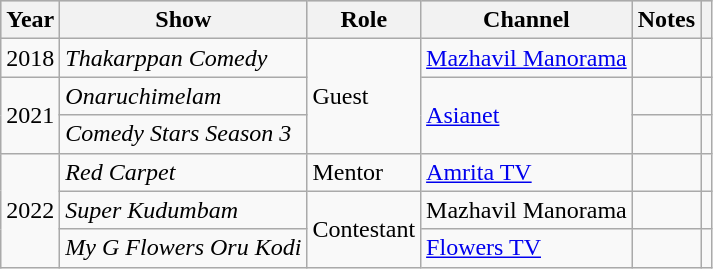<table class="wikitable sortable">
<tr style="background:#ccc; text-align:center;">
<th>Year</th>
<th>Show</th>
<th>Role</th>
<th>Channel</th>
<th>Notes</th>
<th></th>
</tr>
<tr>
<td>2018</td>
<td><em>Thakarppan Comedy</em></td>
<td rowspan=3>Guest</td>
<td><a href='#'>Mazhavil Manorama</a></td>
<td></td>
<td></td>
</tr>
<tr>
<td rowspan=2>2021</td>
<td><em>Onaruchimelam</em></td>
<td rowspan=2><a href='#'>Asianet</a></td>
<td></td>
<td></td>
</tr>
<tr>
<td><em>Comedy Stars Season 3</em></td>
<td></td>
<td></td>
</tr>
<tr>
<td rowspan=3>2022</td>
<td><em>Red Carpet</em></td>
<td>Mentor</td>
<td><a href='#'>Amrita TV</a></td>
<td></td>
<td></td>
</tr>
<tr>
<td><em>Super Kudumbam</em></td>
<td rowspan=2>Contestant</td>
<td>Mazhavil Manorama</td>
<td></td>
<td></td>
</tr>
<tr>
<td><em>My G Flowers Oru Kodi</em></td>
<td><a href='#'>Flowers TV</a></td>
<td></td>
<td></td>
</tr>
</table>
